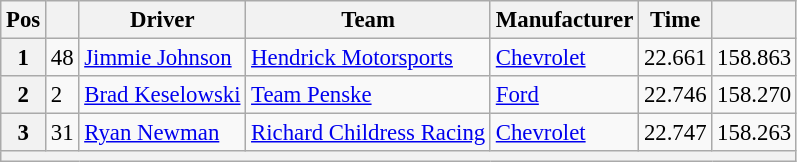<table class="wikitable" style="font-size:95%">
<tr>
<th>Pos</th>
<th></th>
<th>Driver</th>
<th>Team</th>
<th>Manufacturer</th>
<th>Time</th>
<th></th>
</tr>
<tr>
<th>1</th>
<td>48</td>
<td><a href='#'>Jimmie Johnson</a></td>
<td><a href='#'>Hendrick Motorsports</a></td>
<td><a href='#'>Chevrolet</a></td>
<td>22.661</td>
<td>158.863</td>
</tr>
<tr>
<th>2</th>
<td>2</td>
<td><a href='#'>Brad Keselowski</a></td>
<td><a href='#'>Team Penske</a></td>
<td><a href='#'>Ford</a></td>
<td>22.746</td>
<td>158.270</td>
</tr>
<tr>
<th>3</th>
<td>31</td>
<td><a href='#'>Ryan Newman</a></td>
<td><a href='#'>Richard Childress Racing</a></td>
<td><a href='#'>Chevrolet</a></td>
<td>22.747</td>
<td>158.263</td>
</tr>
<tr>
<th colspan="7"></th>
</tr>
</table>
